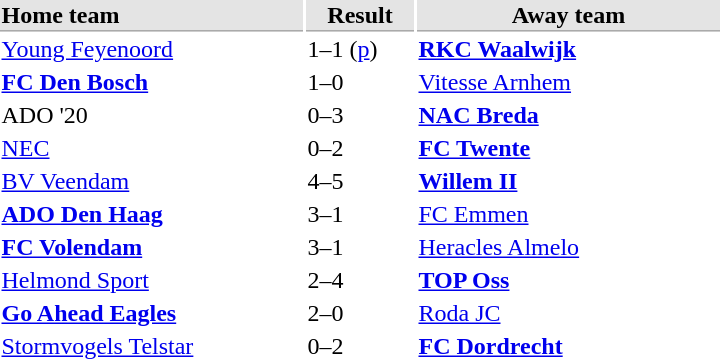<table>
<tr bgcolor="#E4E4E4">
<th style="border-bottom:1px solid #AAAAAA" width="200" align="left">Home team</th>
<th style="border-bottom:1px solid #AAAAAA" width="70" align="center">Result</th>
<th style="border-bottom:1px solid #AAAAAA" width="200">Away team</th>
</tr>
<tr>
<td><a href='#'>Young Feyenoord</a></td>
<td>1–1 (<a href='#'>p</a>)</td>
<td><strong><a href='#'>RKC Waalwijk</a></strong></td>
</tr>
<tr>
<td><strong><a href='#'>FC Den Bosch</a></strong></td>
<td>1–0</td>
<td><a href='#'>Vitesse Arnhem</a></td>
</tr>
<tr>
<td>ADO '20</td>
<td>0–3</td>
<td><strong><a href='#'>NAC Breda</a></strong></td>
</tr>
<tr>
<td><a href='#'>NEC</a></td>
<td>0–2</td>
<td><strong><a href='#'>FC Twente</a></strong></td>
</tr>
<tr>
<td><a href='#'>BV Veendam</a></td>
<td>4–5</td>
<td><strong><a href='#'>Willem II</a></strong></td>
</tr>
<tr>
<td><strong><a href='#'>ADO Den Haag</a></strong></td>
<td>3–1</td>
<td><a href='#'>FC Emmen</a></td>
</tr>
<tr>
<td><strong><a href='#'>FC Volendam</a></strong></td>
<td>3–1</td>
<td><a href='#'>Heracles Almelo</a></td>
</tr>
<tr>
<td><a href='#'>Helmond Sport</a></td>
<td>2–4</td>
<td><strong><a href='#'>TOP Oss</a></strong></td>
</tr>
<tr>
<td><strong><a href='#'>Go Ahead Eagles</a></strong></td>
<td>2–0</td>
<td><a href='#'>Roda JC</a></td>
</tr>
<tr>
<td><a href='#'>Stormvogels Telstar</a></td>
<td>0–2</td>
<td><strong><a href='#'>FC Dordrecht</a></strong></td>
</tr>
</table>
